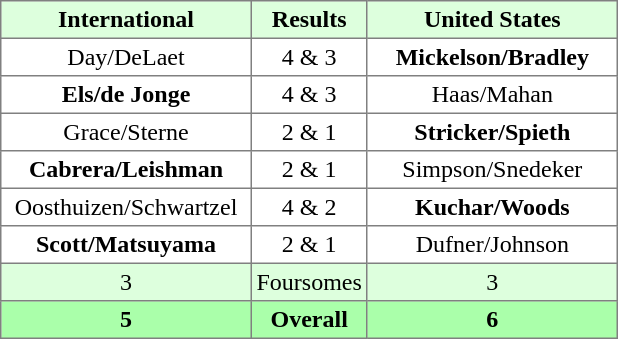<table border="1" cellpadding="3" style="border-collapse:collapse; text-align:center;">
<tr style="background:#ddffdd;">
<th width=160>International</th>
<th>Results</th>
<th width=160>United States</th>
</tr>
<tr>
<td>Day/DeLaet</td>
<td>4 & 3</td>
<td><strong>Mickelson/Bradley</strong></td>
</tr>
<tr>
<td><strong>Els/de Jonge</strong></td>
<td>4 & 3</td>
<td>Haas/Mahan</td>
</tr>
<tr>
<td>Grace/Sterne</td>
<td>2 & 1</td>
<td><strong>Stricker/Spieth</strong></td>
</tr>
<tr>
<td><strong>Cabrera/Leishman</strong></td>
<td>2 & 1</td>
<td>Simpson/Snedeker</td>
</tr>
<tr>
<td>Oosthuizen/Schwartzel</td>
<td>4 & 2</td>
<td><strong>Kuchar/Woods</strong></td>
</tr>
<tr>
<td><strong>Scott/Matsuyama</strong></td>
<td>2 & 1</td>
<td>Dufner/Johnson</td>
</tr>
<tr style="background:#ddffdd;">
<td>3</td>
<td>Foursomes</td>
<td>3</td>
</tr>
<tr style="background:#aaffaa;">
<th>5</th>
<th>Overall</th>
<th>6</th>
</tr>
</table>
